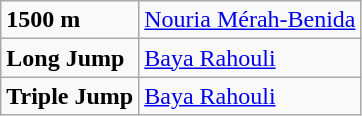<table class="wikitable">
<tr>
<td><strong>1500 m</strong></td>
<td><a href='#'>Nouria Mérah-Benida</a></td>
</tr>
<tr>
<td><strong>Long Jump</strong></td>
<td><a href='#'>Baya Rahouli</a></td>
</tr>
<tr>
<td><strong>Triple Jump</strong></td>
<td><a href='#'>Baya Rahouli</a></td>
</tr>
</table>
